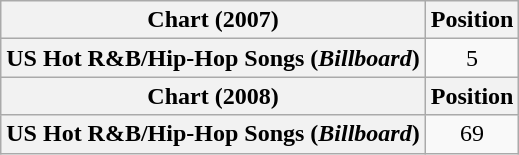<table class="wikitable plainrowheaders" style="text-align:center">
<tr>
<th scope="col">Chart (2007)</th>
<th scope="col">Position</th>
</tr>
<tr>
<th scope="row">US Hot R&B/Hip-Hop Songs (<em>Billboard</em>)</th>
<td>5</td>
</tr>
<tr>
<th scope="col">Chart (2008)</th>
<th scope="col">Position</th>
</tr>
<tr>
<th scope="row">US Hot R&B/Hip-Hop Songs (<em>Billboard</em>)</th>
<td>69</td>
</tr>
</table>
